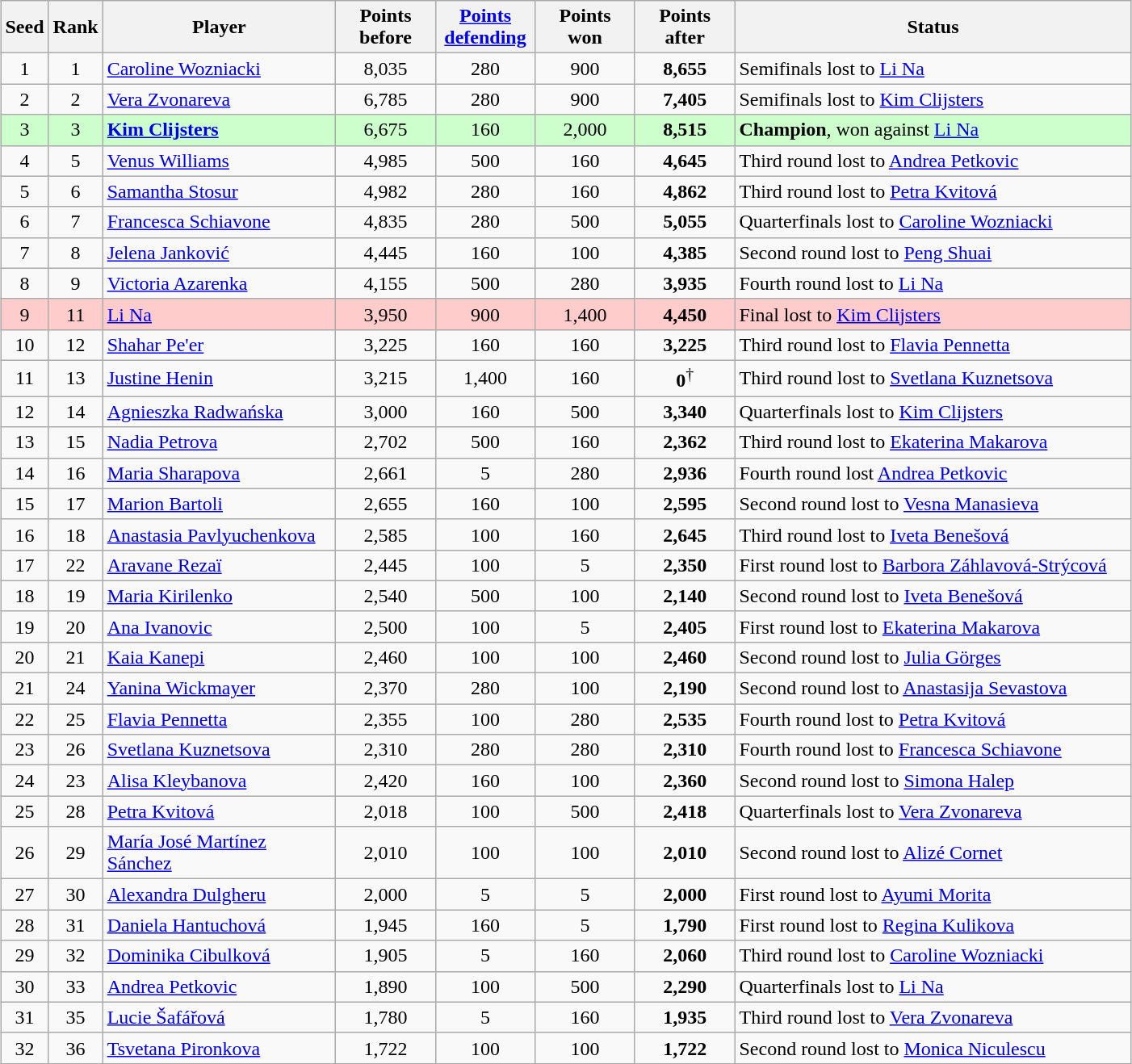<table class="wikitable sortable" style="margin:1em auto;">
<tr>
<th style="width:30px;">Seed</th>
<th style="width:30px;">Rank</th>
<th style="width:185px;">Player</th>
<th style="width:75px;">Points before</th>
<th style="width:75px;"><a href='#'>Points defending</a></th>
<th style="width:75px;">Points won</th>
<th style="width:75px;">Points after</th>
<th style="width:320px;">Status</th>
</tr>
<tr>
<td align=center>1</td>
<td align=center>1</td>
<td> <a href='#'>Caroline Wozniacki</a></td>
<td align=center>8,035</td>
<td align=center>280</td>
<td align=center>900</td>
<td align=center><strong>8,655</strong></td>
<td>Semifinals lost to  <a href='#'>Li Na</a></td>
</tr>
<tr>
<td align=center>2</td>
<td align=center>2</td>
<td> <a href='#'>Vera Zvonareva</a></td>
<td align=center>6,785</td>
<td align=center>280</td>
<td align=center>900</td>
<td align=center><strong>7,405</strong></td>
<td>Semifinals lost to  <a href='#'>Kim Clijsters</a></td>
</tr>
<tr style="background:#cfc;">
<td align=center>3</td>
<td align=center>3</td>
<td> <strong><a href='#'>Kim Clijsters</a></strong></td>
<td align=center>6,675</td>
<td align=center>160</td>
<td align=center>2,000</td>
<td align=center><strong>8,515</strong></td>
<td><strong>Champion</strong>, won against  <a href='#'>Li Na</a></td>
</tr>
<tr>
<td align=center>4</td>
<td align=center>5</td>
<td> <a href='#'>Venus Williams</a></td>
<td align=center>4,985</td>
<td align=center>500</td>
<td align=center>160</td>
<td align=center><strong>4,645</strong></td>
<td>Third round lost to  <a href='#'>Andrea Petkovic</a></td>
</tr>
<tr>
<td align=center>5</td>
<td align=center>6</td>
<td> <a href='#'>Samantha Stosur</a></td>
<td align=center>4,982</td>
<td align=center>280</td>
<td align=center>160</td>
<td align=center><strong>4,862</strong></td>
<td>Third round lost to  <a href='#'>Petra Kvitová</a></td>
</tr>
<tr>
<td align=center>6</td>
<td align=center>7</td>
<td> <a href='#'>Francesca Schiavone</a></td>
<td align=center>4,835</td>
<td align=center>280</td>
<td align=center>500</td>
<td align=center><strong>5,055</strong></td>
<td>Quarterfinals lost to  <a href='#'>Caroline Wozniacki</a></td>
</tr>
<tr>
<td align=center>7</td>
<td align=center>8</td>
<td> <a href='#'>Jelena Janković</a></td>
<td align=center>4,445</td>
<td align=center>160</td>
<td align=center>100</td>
<td align=center><strong>4,385</strong></td>
<td>Second round lost to  <a href='#'>Peng Shuai</a></td>
</tr>
<tr>
<td align=center>8</td>
<td align=center>9</td>
<td> <a href='#'>Victoria Azarenka</a></td>
<td align=center>4,155</td>
<td align=center>500</td>
<td align=center>280</td>
<td align=center><strong>3,935</strong></td>
<td>Fourth round lost to  <a href='#'>Li Na</a></td>
</tr>
<tr style="text-align:left; background:#fcc;">
<td align=center>9</td>
<td align=center>11</td>
<td> <a href='#'>Li Na</a></td>
<td align=center>3,950</td>
<td align=center>900</td>
<td align=center>1,400</td>
<td align=center><strong>4,450</strong></td>
<td>Final lost to  <a href='#'>Kim Clijsters</a></td>
</tr>
<tr>
<td align=center>10</td>
<td align=center>12</td>
<td> <a href='#'>Shahar Pe'er</a></td>
<td align=center>3,225</td>
<td align=center>160</td>
<td align=center>160</td>
<td align=center><strong>3,225</strong></td>
<td>Third round lost to  <a href='#'>Flavia Pennetta</a></td>
</tr>
<tr>
<td align=center>11</td>
<td align=center>13</td>
<td> <a href='#'>Justine Henin</a></td>
<td align=center>3,215</td>
<td align=center>1,400</td>
<td align=center>160</td>
<td align=center><strong>0</strong><sup>†</sup></td>
<td>Third round lost to  <a href='#'>Svetlana Kuznetsova</a></td>
</tr>
<tr>
<td align=center>12</td>
<td align=center>14</td>
<td> <a href='#'>Agnieszka Radwańska</a></td>
<td align=center>3,000</td>
<td align=center>160</td>
<td align=center>500</td>
<td align=center><strong>3,340</strong></td>
<td>Quarterfinals lost to  <a href='#'>Kim Clijsters</a></td>
</tr>
<tr>
<td align=center>13</td>
<td align=center>15</td>
<td> <a href='#'>Nadia Petrova</a></td>
<td align=center>2,702</td>
<td align=center>500</td>
<td align=center>160</td>
<td align=center><strong>2,362</strong></td>
<td>Third round lost to  <a href='#'>Ekaterina Makarova</a></td>
</tr>
<tr>
<td align=center>14</td>
<td align=center>16</td>
<td> <a href='#'>Maria Sharapova</a></td>
<td align=center>2,661</td>
<td align=center>5</td>
<td align=center>280</td>
<td align=center><strong>2,936</strong></td>
<td>Fourth round lost  <a href='#'>Andrea Petkovic</a></td>
</tr>
<tr>
<td align=center>15</td>
<td align=center>17</td>
<td> <a href='#'>Marion Bartoli</a></td>
<td align=center>2,655</td>
<td align=center>160</td>
<td align=center>100</td>
<td align=center><strong>2,595</strong></td>
<td>Second round lost to  <a href='#'>Vesna Manasieva</a></td>
</tr>
<tr>
<td align=center>16</td>
<td align=center>18</td>
<td> <a href='#'>Anastasia Pavlyuchenkova</a></td>
<td align=center>2,585</td>
<td align=center>100</td>
<td align=center>160</td>
<td align=center><strong>2,645</strong></td>
<td>Third round lost to  <a href='#'>Iveta Benešová</a></td>
</tr>
<tr>
<td align=center>17</td>
<td align=center>22</td>
<td> <a href='#'>Aravane Rezaï</a></td>
<td align=center>2,445</td>
<td align=center>100</td>
<td align=center>5</td>
<td align=center><strong>2,350</strong></td>
<td>First round lost to  <a href='#'>Barbora Záhlavová-Strýcová</a></td>
</tr>
<tr>
<td align=center>18</td>
<td align=center>19</td>
<td> <a href='#'>Maria Kirilenko</a></td>
<td align=center>2,540</td>
<td align=center>500</td>
<td align=center>100</td>
<td align=center><strong>2,140</strong></td>
<td>Second round lost to  <a href='#'>Iveta Benešová</a></td>
</tr>
<tr>
<td align=center>19</td>
<td align=center>20</td>
<td> <a href='#'>Ana Ivanovic</a></td>
<td align=center>2,500</td>
<td align=center>100</td>
<td align=center>5</td>
<td align=center><strong>2,405</strong></td>
<td>First round lost to  <a href='#'>Ekaterina Makarova</a></td>
</tr>
<tr>
<td align=center>20</td>
<td align=center>21</td>
<td> <a href='#'>Kaia Kanepi</a></td>
<td align=center>2,460</td>
<td align=center>100</td>
<td align=center>100</td>
<td align=center><strong>2,460</strong></td>
<td>Second round lost to  <a href='#'>Julia Görges</a></td>
</tr>
<tr>
<td align=center>21</td>
<td align=center>24</td>
<td> <a href='#'>Yanina Wickmayer</a></td>
<td align=center>2,370</td>
<td align=center>280</td>
<td align=center>100</td>
<td align=center><strong>2,190</strong></td>
<td>Second round lost to  <a href='#'>Anastasija Sevastova</a></td>
</tr>
<tr>
<td align=center>22</td>
<td align=center>25</td>
<td> <a href='#'>Flavia Pennetta</a></td>
<td align=center>2,355</td>
<td align=center>100</td>
<td align=center>280</td>
<td align=center><strong>2,535</strong></td>
<td>Fourth round lost to  <a href='#'>Petra Kvitová</a></td>
</tr>
<tr>
<td align=center>23</td>
<td align=center>26</td>
<td> <a href='#'>Svetlana Kuznetsova</a></td>
<td align=center>2,310</td>
<td align=center>280</td>
<td align=center>280</td>
<td align=center><strong>2,310</strong></td>
<td>Fourth round lost to  <a href='#'>Francesca Schiavone</a></td>
</tr>
<tr>
<td align=center>24</td>
<td align=center>23</td>
<td> <a href='#'>Alisa Kleybanova</a></td>
<td align=center>2,420</td>
<td align=center>160</td>
<td align=center>100</td>
<td align=center><strong>2,360</strong></td>
<td>Second round lost to  <a href='#'>Simona Halep</a></td>
</tr>
<tr>
<td align=center>25</td>
<td align=center>28</td>
<td> <a href='#'>Petra Kvitová</a></td>
<td align=center>2,018</td>
<td align=center>100</td>
<td align=center>500</td>
<td align=center><strong>2,418</strong></td>
<td>Quarterfinals lost to  <a href='#'>Vera Zvonareva</a></td>
</tr>
<tr>
<td align=center>26</td>
<td align=center>29</td>
<td> <a href='#'>María José Martínez Sánchez</a></td>
<td align=center>2,010</td>
<td align=center>100</td>
<td align=center>100</td>
<td align=center><strong>2,010</strong></td>
<td>Second round lost to  <a href='#'>Alizé Cornet</a></td>
</tr>
<tr>
<td align=center>27</td>
<td align=center>30</td>
<td> <a href='#'>Alexandra Dulgheru</a></td>
<td align=center>2,000</td>
<td align=center>5</td>
<td align=center>5</td>
<td align=center><strong>2,000</strong></td>
<td>First round lost to  <a href='#'>Ayumi Morita</a></td>
</tr>
<tr>
<td align=center>28</td>
<td align=center>31</td>
<td> <a href='#'>Daniela Hantuchová</a></td>
<td align=center>1,945</td>
<td align=center>160</td>
<td align=center>5</td>
<td align=center><strong>1,790</strong></td>
<td>First round lost to  <a href='#'>Regina Kulikova</a></td>
</tr>
<tr>
<td align=center>29</td>
<td align=center>32</td>
<td> <a href='#'>Dominika Cibulková</a></td>
<td align=center>1,905</td>
<td align=center>5</td>
<td align=center>160</td>
<td align=center><strong>2,060</strong></td>
<td>Third round lost to  <a href='#'>Caroline Wozniacki</a></td>
</tr>
<tr>
<td align=center>30</td>
<td align=center>33</td>
<td> <a href='#'>Andrea Petkovic</a></td>
<td align=center>1,890</td>
<td align=center>100</td>
<td align=center>500</td>
<td align=center><strong>2,290</strong></td>
<td>Quarterfinals lost to  <a href='#'>Li Na</a></td>
</tr>
<tr>
<td align=center>31</td>
<td align=center>35</td>
<td> <a href='#'>Lucie Šafářová</a></td>
<td align=center>1,780</td>
<td align=center>5</td>
<td align=center>160</td>
<td align=center><strong>1,935</strong></td>
<td>Third round lost to  <a href='#'>Vera Zvonareva</a></td>
</tr>
<tr>
<td align=center>32</td>
<td align=center>36</td>
<td> <a href='#'>Tsvetana Pironkova</a></td>
<td align=center>1,722</td>
<td align=center>100</td>
<td align=center>100</td>
<td align=center><strong>1,722</strong></td>
<td>Second round lost to  <a href='#'>Monica Niculescu</a></td>
</tr>
</table>
